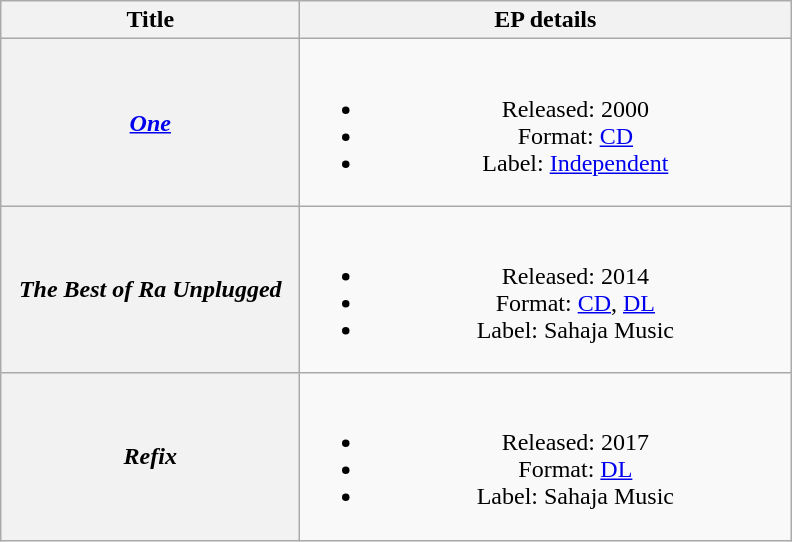<table class="wikitable plainrowheaders" style="text-align:center;">
<tr>
<th scope="col" style="width:12em;">Title</th>
<th scope="col" style="width:20em;">EP details</th>
</tr>
<tr>
<th scope="row"><em><a href='#'>One</a></em></th>
<td><br><ul><li>Released: 2000</li><li>Format: <a href='#'>CD</a></li><li>Label: <a href='#'>Independent</a></li></ul></td>
</tr>
<tr>
<th scope="row"><em>The Best of Ra Unplugged</em></th>
<td><br><ul><li>Released: 2014</li><li>Format: <a href='#'>CD</a>, <a href='#'>DL</a></li><li>Label: Sahaja Music</li></ul></td>
</tr>
<tr>
<th scope="row"><em>Refix</em></th>
<td><br><ul><li>Released: 2017</li><li>Format: <a href='#'>DL</a></li><li>Label: Sahaja Music</li></ul></td>
</tr>
</table>
